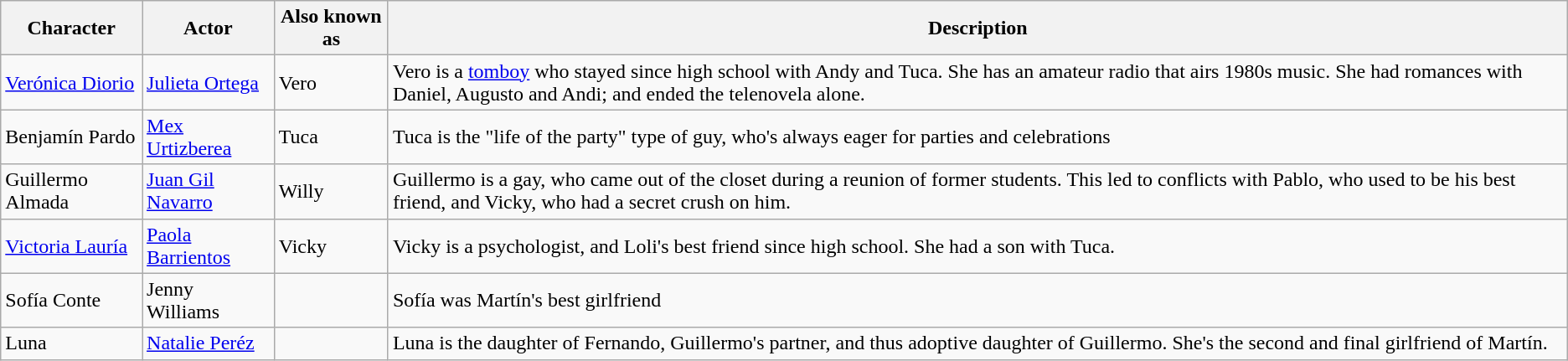<table class="wikitable sortable">
<tr>
<th>Character</th>
<th>Actor</th>
<th>Also known as</th>
<th>Description</th>
</tr>
<tr>
<td><a href='#'>Verónica Diorio</a></td>
<td><a href='#'>Julieta Ortega</a></td>
<td>Vero</td>
<td>Vero is a <a href='#'>tomboy</a> who stayed since high school with Andy and Tuca. She has an amateur radio that airs 1980s music. She had romances with Daniel, Augusto and Andi; and ended the telenovela alone.</td>
</tr>
<tr>
<td>Benjamín Pardo</td>
<td><a href='#'>Mex Urtizberea</a></td>
<td>Tuca</td>
<td>Tuca is the "life of the party" type of guy, who's always eager for parties and celebrations</td>
</tr>
<tr>
<td>Guillermo Almada</td>
<td><a href='#'>Juan Gil Navarro</a></td>
<td>Willy</td>
<td>Guillermo is a gay, who came out of the closet during a reunion of former students. This led to conflicts with Pablo, who used to be his best friend, and Vicky, who had a secret crush on him.</td>
</tr>
<tr>
<td><a href='#'>Victoria Lauría</a></td>
<td><a href='#'>Paola Barrientos</a></td>
<td>Vicky</td>
<td>Vicky is a psychologist, and Loli's best friend since high school. She had a son with Tuca.</td>
</tr>
<tr>
<td>Sofía Conte</td>
<td>Jenny Williams</td>
<td></td>
<td>Sofía was Martín's best girlfriend</td>
</tr>
<tr>
<td>Luna</td>
<td><a href='#'>Natalie Peréz</a></td>
<td></td>
<td>Luna is the daughter of Fernando, Guillermo's partner, and thus adoptive daughter of Guillermo. She's the second and final girlfriend of Martín.</td>
</tr>
</table>
